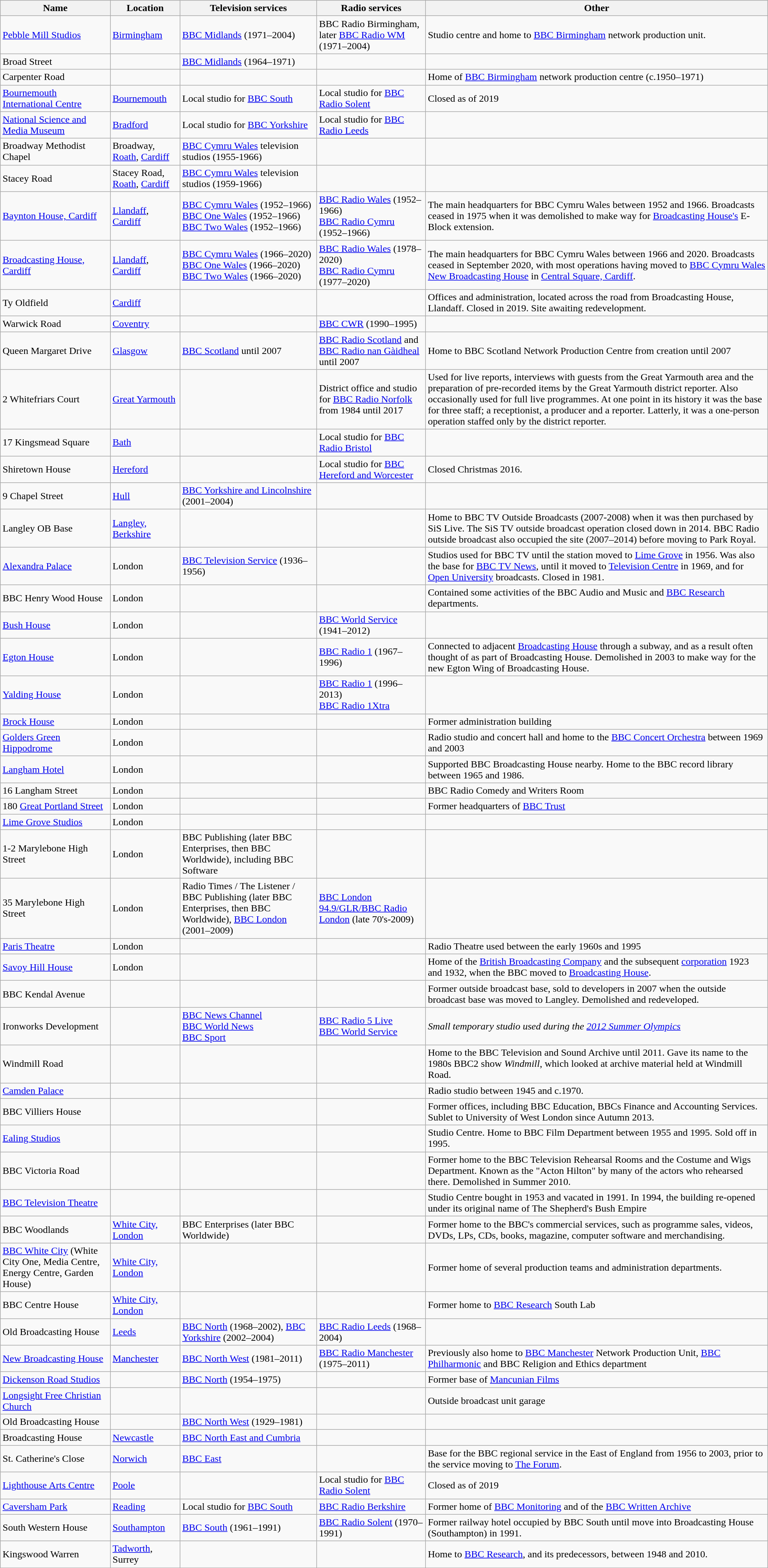<table class="wikitable sortable">
<tr>
<th>Name</th>
<th>Location</th>
<th>Television services</th>
<th>Radio services</th>
<th>Other</th>
</tr>
<tr>
<td><a href='#'>Pebble Mill Studios</a></td>
<td><a href='#'>Birmingham</a></td>
<td><a href='#'>BBC Midlands</a> (1971–2004)</td>
<td>BBC Radio Birmingham, later <a href='#'>BBC Radio WM</a> (1971–2004)</td>
<td>Studio centre and home to <a href='#'>BBC Birmingham</a> network production unit.</td>
</tr>
<tr>
<td>Broad Street</td>
<td></td>
<td><a href='#'>BBC Midlands</a> (1964–1971)</td>
<td></td>
<td></td>
</tr>
<tr>
<td>Carpenter Road</td>
<td></td>
<td></td>
<td></td>
<td>Home of <a href='#'>BBC Birmingham</a> network production centre (c.1950–1971)</td>
</tr>
<tr>
<td><a href='#'>Bournemouth International Centre</a></td>
<td><a href='#'>Bournemouth</a></td>
<td>Local studio for <a href='#'>BBC South</a></td>
<td>Local studio for <a href='#'>BBC Radio Solent</a></td>
<td>Closed as of 2019</td>
</tr>
<tr>
<td><a href='#'>National Science and Media Museum</a></td>
<td><a href='#'>Bradford</a></td>
<td>Local studio for <a href='#'>BBC Yorkshire</a></td>
<td>Local studio for <a href='#'>BBC Radio Leeds</a></td>
<td></td>
</tr>
<tr>
<td>Broadway Methodist Chapel</td>
<td>Broadway, <a href='#'>Roath</a>, <a href='#'>Cardiff</a></td>
<td><a href='#'>BBC Cymru Wales</a> television studios (1955-1966)</td>
<td></td>
<td></td>
</tr>
<tr>
<td>Stacey Road</td>
<td>Stacey Road, <a href='#'>Roath</a>, <a href='#'>Cardiff</a></td>
<td><a href='#'>BBC Cymru Wales</a> television studios (1959-1966)</td>
<td></td>
<td></td>
</tr>
<tr>
<td><a href='#'>Baynton House, Cardiff</a></td>
<td><a href='#'>Llandaff</a>, <a href='#'>Cardiff</a></td>
<td><a href='#'>BBC Cymru Wales</a> (1952–1966)<br><a href='#'>BBC One Wales</a> (1952–1966)<br><a href='#'>BBC Two Wales</a> (1952–1966)</td>
<td><a href='#'>BBC Radio Wales</a> (1952–1966)<br><a href='#'>BBC Radio Cymru</a> (1952–1966)</td>
<td>The main headquarters for BBC Cymru Wales between 1952 and 1966. Broadcasts ceased in 1975 when it was demolished to make way for <a href='#'>Broadcasting House's</a> E-Block extension.</td>
</tr>
<tr>
<td><a href='#'>Broadcasting House, Cardiff</a></td>
<td><a href='#'>Llandaff</a>, <a href='#'>Cardiff</a></td>
<td><a href='#'>BBC Cymru Wales</a> (1966–2020)<br><a href='#'>BBC One Wales</a> (1966–2020)<br><a href='#'>BBC Two Wales</a> (1966–2020)</td>
<td><a href='#'>BBC Radio Wales</a> (1978–2020)<br><a href='#'>BBC Radio Cymru</a> (1977–2020)</td>
<td>The main headquarters for BBC Cymru Wales between 1966 and 2020. Broadcasts ceased in September 2020, with most operations having moved to <a href='#'>BBC Cymru Wales New Broadcasting House</a> in <a href='#'>Central Square, Cardiff</a>.</td>
</tr>
<tr>
<td>Ty Oldfield</td>
<td><a href='#'>Cardiff</a></td>
<td></td>
<td></td>
<td>Offices and administration, located across the road from Broadcasting House, Llandaff. Closed in 2019. Site awaiting redevelopment.</td>
</tr>
<tr>
<td>Warwick Road</td>
<td><a href='#'>Coventry</a></td>
<td></td>
<td><a href='#'>BBC CWR</a> (1990–1995)</td>
<td></td>
</tr>
<tr>
<td>Queen Margaret Drive</td>
<td><a href='#'>Glasgow</a></td>
<td><a href='#'>BBC Scotland</a> until 2007</td>
<td><a href='#'>BBC Radio Scotland</a> and <a href='#'>BBC Radio nan Gàidheal</a> until 2007</td>
<td>Home to BBC Scotland Network Production Centre from creation until 2007</td>
</tr>
<tr>
<td>2 Whitefriars Court</td>
<td><a href='#'>Great Yarmouth</a></td>
<td></td>
<td>District office and studio for <a href='#'>BBC Radio Norfolk</a> from 1984 until 2017</td>
<td>Used for live reports, interviews with guests from the Great Yarmouth area and the preparation of pre-recorded items by the Great Yarmouth district reporter. Also occasionally used for full live programmes. At one point in its history it was the base for three staff; a receptionist, a producer and a reporter. Latterly, it was a one-person operation staffed only by the district reporter.</td>
</tr>
<tr>
<td>17 Kingsmead Square</td>
<td><a href='#'>Bath</a></td>
<td></td>
<td>Local studio for <a href='#'>BBC Radio Bristol</a></td>
<td></td>
</tr>
<tr>
<td>Shiretown House</td>
<td><a href='#'>Hereford</a></td>
<td></td>
<td>Local studio for <a href='#'>BBC Hereford and Worcester</a></td>
<td>Closed Christmas 2016.</td>
</tr>
<tr>
<td>9 Chapel Street</td>
<td><a href='#'>Hull</a></td>
<td><a href='#'>BBC Yorkshire and Lincolnshire</a> (2001–2004)</td>
<td></td>
<td></td>
</tr>
<tr>
<td>Langley OB Base</td>
<td><a href='#'>Langley, Berkshire</a></td>
<td></td>
<td></td>
<td>Home to BBC TV Outside Broadcasts (2007-2008) when it was then purchased by SiS Live. The SiS TV outside broadcast operation closed down in 2014. BBC Radio outside broadcast also occupied the site (2007–2014) before moving to Park Royal.</td>
</tr>
<tr>
<td><a href='#'>Alexandra Palace</a></td>
<td>London</td>
<td><a href='#'>BBC Television Service</a> (1936–1956)</td>
<td></td>
<td>Studios used for BBC TV until the station moved to <a href='#'>Lime Grove</a> in 1956. Was also the base for <a href='#'>BBC TV News</a>, until it moved to <a href='#'>Television Centre</a> in 1969, and for <a href='#'>Open University</a> broadcasts. Closed in 1981.</td>
</tr>
<tr>
<td>BBC Henry Wood House</td>
<td>London</td>
<td></td>
<td></td>
<td>Contained some activities of the BBC Audio and Music and <a href='#'>BBC Research</a> departments.</td>
</tr>
<tr>
<td><a href='#'>Bush House</a></td>
<td>London</td>
<td></td>
<td><a href='#'>BBC World Service</a> (1941–2012)</td>
<td></td>
</tr>
<tr>
<td><a href='#'>Egton House</a></td>
<td>London</td>
<td></td>
<td><a href='#'>BBC Radio 1</a> (1967–1996)</td>
<td>Connected to adjacent <a href='#'>Broadcasting House</a> through a subway, and as a result often thought of as part of Broadcasting House. Demolished in 2003 to make way for the new Egton Wing of Broadcasting House.</td>
</tr>
<tr>
<td><a href='#'>Yalding House</a></td>
<td>London</td>
<td></td>
<td><a href='#'>BBC Radio 1</a> (1996–2013)<br><a href='#'>BBC Radio 1Xtra</a></td>
<td></td>
</tr>
<tr>
<td><a href='#'>Brock House</a></td>
<td>London</td>
<td></td>
<td></td>
<td>Former administration building</td>
</tr>
<tr>
<td><a href='#'>Golders Green Hippodrome</a></td>
<td>London</td>
<td></td>
<td></td>
<td>Radio studio and concert hall and home to the <a href='#'>BBC Concert Orchestra</a> between 1969 and 2003</td>
</tr>
<tr>
<td><a href='#'>Langham Hotel</a></td>
<td>London</td>
<td></td>
<td></td>
<td>Supported BBC Broadcasting House nearby. Home to the BBC record library between 1965 and 1986.</td>
</tr>
<tr>
<td>16 Langham Street</td>
<td>London</td>
<td></td>
<td></td>
<td>BBC Radio Comedy and Writers Room</td>
</tr>
<tr>
<td>180 <a href='#'>Great Portland Street</a></td>
<td>London</td>
<td></td>
<td></td>
<td>Former headquarters of <a href='#'>BBC Trust</a></td>
</tr>
<tr>
<td><a href='#'>Lime Grove Studios</a></td>
<td>London</td>
<td></td>
<td></td>
<td></td>
</tr>
<tr>
<td>1-2 Marylebone High Street</td>
<td>London</td>
<td>BBC Publishing (later BBC Enterprises, then BBC Worldwide), including BBC Software</td>
<td></td>
</tr>
<tr>
<td>35 Marylebone High Street</td>
<td>London</td>
<td>Radio Times / The Listener / BBC Publishing (later BBC Enterprises, then BBC Worldwide), <a href='#'>BBC London</a> (2001–2009)</td>
<td><a href='#'>BBC London 94.9/GLR/BBC Radio London</a> (late 70's-2009)</td>
<td></td>
</tr>
<tr>
<td><a href='#'>Paris Theatre</a></td>
<td>London</td>
<td></td>
<td></td>
<td>Radio Theatre used between the early 1960s and 1995</td>
</tr>
<tr>
<td><a href='#'>Savoy Hill House</a></td>
<td>London</td>
<td></td>
<td></td>
<td>Home of the <a href='#'>British Broadcasting Company</a> and the subsequent <a href='#'>corporation</a> 1923 and 1932, when the BBC moved to <a href='#'>Broadcasting House</a>.</td>
</tr>
<tr>
<td>BBC Kendal Avenue</td>
<td></td>
<td></td>
<td></td>
<td>Former outside broadcast base, sold to developers in 2007 when the outside broadcast base was moved to Langley. Demolished and redeveloped.</td>
</tr>
<tr>
<td>Ironworks Development</td>
<td></td>
<td><a href='#'>BBC News Channel</a><br><a href='#'>BBC World News</a><br><a href='#'>BBC Sport</a></td>
<td><a href='#'>BBC Radio 5 Live</a><br><a href='#'>BBC World Service</a></td>
<td><em>Small temporary studio used during the <a href='#'>2012 Summer Olympics</a></em></td>
</tr>
<tr>
<td>Windmill Road</td>
<td></td>
<td></td>
<td></td>
<td>Home to the BBC Television and Sound Archive until 2011. Gave its name to the 1980s BBC2 show <em>Windmill</em>, which looked at archive material held at Windmill Road.</td>
</tr>
<tr>
<td><a href='#'>Camden Palace</a></td>
<td></td>
<td></td>
<td></td>
<td>Radio studio between 1945 and c.1970.</td>
</tr>
<tr>
<td>BBC Villiers House</td>
<td></td>
<td></td>
<td></td>
<td>Former offices, including BBC Education, BBCs Finance and Accounting Services. Sublet to University of West London since Autumn 2013.</td>
</tr>
<tr>
<td><a href='#'>Ealing Studios</a></td>
<td></td>
<td></td>
<td></td>
<td>Studio Centre. Home to BBC Film Department between 1955 and 1995. Sold off in 1995.</td>
</tr>
<tr>
<td>BBC Victoria Road</td>
<td></td>
<td></td>
<td></td>
<td>Former home to the BBC Television Rehearsal Rooms and the Costume and Wigs Department. Known as the "Acton Hilton" by many of the actors who rehearsed there. Demolished in Summer 2010.</td>
</tr>
<tr>
<td><a href='#'>BBC Television Theatre</a></td>
<td></td>
<td></td>
<td></td>
<td>Studio Centre bought in 1953 and vacated in 1991. In 1994, the building re-opened under its original name of The Shepherd's Bush Empire</td>
</tr>
<tr>
<td>BBC Woodlands</td>
<td><a href='#'>White City, London</a></td>
<td>BBC Enterprises (later BBC Worldwide)</td>
<td></td>
<td>Former home to the BBC's commercial services, such as programme sales, videos, DVDs, LPs, CDs, books, magazine, computer software and merchandising.</td>
</tr>
<tr>
<td><a href='#'>BBC White City</a> (White City One, Media Centre, Energy Centre, Garden House)</td>
<td><a href='#'>White City, London</a></td>
<td></td>
<td></td>
<td>Former home of several production teams and administration departments.</td>
</tr>
<tr>
<td>BBC Centre House</td>
<td><a href='#'>White City, London</a></td>
<td></td>
<td></td>
<td>Former home to <a href='#'>BBC Research</a> South Lab</td>
</tr>
<tr>
<td>Old Broadcasting House</td>
<td><a href='#'>Leeds</a></td>
<td><a href='#'>BBC North</a> (1968–2002), <a href='#'>BBC Yorkshire</a> (2002–2004)</td>
<td><a href='#'>BBC Radio Leeds</a> (1968–2004)</td>
<td></td>
</tr>
<tr>
<td><a href='#'>New Broadcasting House</a></td>
<td><a href='#'>Manchester</a></td>
<td><a href='#'>BBC North West</a> (1981–2011)</td>
<td><a href='#'>BBC Radio Manchester</a> (1975–2011)</td>
<td>Previously also home to <a href='#'>BBC Manchester</a> Network Production Unit, <a href='#'>BBC Philharmonic</a> and BBC Religion and Ethics department</td>
</tr>
<tr>
<td><a href='#'>Dickenson Road Studios</a></td>
<td></td>
<td><a href='#'>BBC North</a> (1954–1975)</td>
<td></td>
<td>Former base of <a href='#'>Mancunian Films</a></td>
</tr>
<tr>
<td><a href='#'>Longsight Free Christian Church</a></td>
<td></td>
<td></td>
<td></td>
<td>Outside broadcast unit garage</td>
</tr>
<tr>
<td>Old Broadcasting House</td>
<td></td>
<td><a href='#'>BBC North West</a> (1929–1981)</td>
<td></td>
<td></td>
</tr>
<tr>
<td>Broadcasting House</td>
<td><a href='#'>Newcastle</a></td>
<td><a href='#'>BBC North East and Cumbria</a></td>
<td></td>
<td></td>
</tr>
<tr>
<td>St. Catherine's Close</td>
<td><a href='#'>Norwich</a></td>
<td><a href='#'>BBC East</a></td>
<td></td>
<td>Base for the BBC regional service in the East of England from 1956 to 2003, prior to the service moving to <a href='#'>The Forum</a>.</td>
</tr>
<tr>
<td><a href='#'>Lighthouse Arts Centre</a></td>
<td><a href='#'>Poole</a></td>
<td></td>
<td>Local studio for <a href='#'>BBC Radio Solent</a></td>
<td>Closed as of 2019</td>
</tr>
<tr>
<td><a href='#'>Caversham Park</a></td>
<td><a href='#'>Reading</a></td>
<td>Local studio for <a href='#'>BBC South</a></td>
<td><a href='#'>BBC Radio Berkshire</a></td>
<td>Former home  of <a href='#'>BBC Monitoring</a> and of the <a href='#'>BBC Written Archive</a></td>
</tr>
<tr>
<td>South Western House</td>
<td><a href='#'>Southampton</a></td>
<td><a href='#'>BBC South</a> (1961–1991)</td>
<td><a href='#'>BBC Radio Solent</a> (1970–1991)</td>
<td>Former railway hotel occupied by BBC South until move into Broadcasting House (Southampton) in 1991.</td>
</tr>
<tr>
<td>Kingswood Warren</td>
<td><a href='#'>Tadworth</a>, Surrey</td>
<td></td>
<td></td>
<td>Home to <a href='#'>BBC Research</a>, and its predecessors, between 1948 and 2010.</td>
</tr>
</table>
